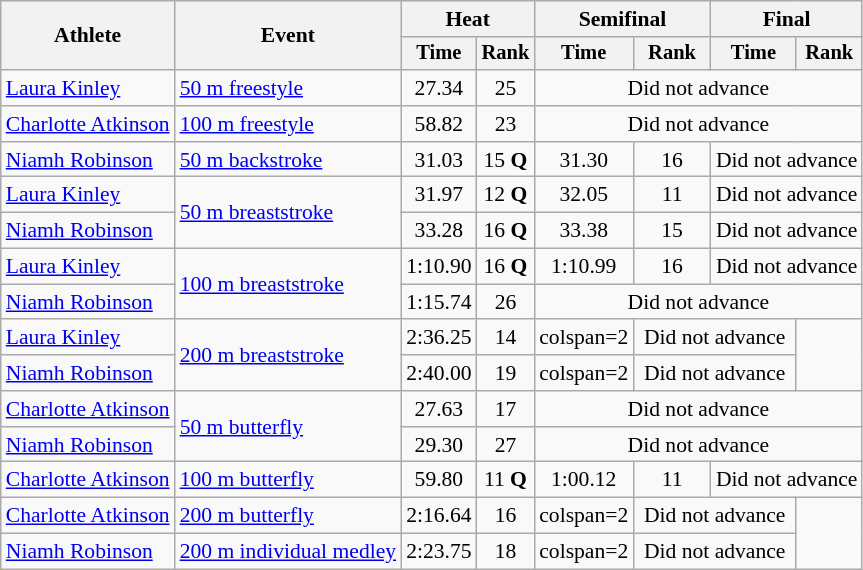<table class=wikitable style=font-size:90%>
<tr>
<th rowspan=2>Athlete</th>
<th rowspan=2>Event</th>
<th colspan=2>Heat</th>
<th colspan=2>Semifinal</th>
<th colspan=2>Final</th>
</tr>
<tr style=font-size:95%>
<th>Time</th>
<th>Rank</th>
<th>Time</th>
<th>Rank</th>
<th>Time</th>
<th>Rank</th>
</tr>
<tr align=center>
<td align=left><a href='#'>Laura Kinley</a></td>
<td align=left><a href='#'>50 m freestyle</a></td>
<td>27.34</td>
<td>25</td>
<td colspan=4>Did not advance</td>
</tr>
<tr align=center>
<td align=left><a href='#'>Charlotte Atkinson</a></td>
<td align=left><a href='#'>100 m freestyle</a></td>
<td>58.82</td>
<td>23</td>
<td colspan=4>Did not advance</td>
</tr>
<tr align=center>
<td align=left><a href='#'>Niamh Robinson</a></td>
<td align=left><a href='#'>50 m backstroke</a></td>
<td>31.03</td>
<td>15 <strong>Q</strong></td>
<td>31.30</td>
<td>16</td>
<td colspan=2>Did not advance</td>
</tr>
<tr align=center>
<td align=left><a href='#'>Laura Kinley</a></td>
<td align=left rowspan=2><a href='#'>50 m breaststroke</a></td>
<td>31.97</td>
<td>12 <strong>Q</strong></td>
<td>32.05</td>
<td>11</td>
<td colspan=2>Did not advance</td>
</tr>
<tr align=center>
<td align=left><a href='#'>Niamh Robinson</a></td>
<td>33.28</td>
<td>16 <strong>Q</strong></td>
<td>33.38</td>
<td>15</td>
<td colspan=2>Did not advance</td>
</tr>
<tr align=center>
<td align=left><a href='#'>Laura Kinley</a></td>
<td align=left rowspan=2><a href='#'>100 m breaststroke</a></td>
<td>1:10.90</td>
<td>16 <strong>Q</strong></td>
<td>1:10.99</td>
<td>16</td>
<td colspan=2>Did not advance</td>
</tr>
<tr align=center>
<td align=left><a href='#'>Niamh Robinson</a></td>
<td>1:15.74</td>
<td>26</td>
<td colspan=4>Did not advance</td>
</tr>
<tr align=center>
<td align=left><a href='#'>Laura Kinley</a></td>
<td align=left rowspan=2><a href='#'>200 m breaststroke</a></td>
<td>2:36.25</td>
<td>14</td>
<td>colspan=2 </td>
<td colspan=2>Did not advance</td>
</tr>
<tr align=center>
<td align=left><a href='#'>Niamh Robinson</a></td>
<td>2:40.00</td>
<td>19</td>
<td>colspan=2 </td>
<td colspan=2>Did not advance</td>
</tr>
<tr align=center>
<td align=left><a href='#'>Charlotte Atkinson</a></td>
<td align=left rowspan=2><a href='#'>50 m butterfly</a></td>
<td>27.63</td>
<td>17</td>
<td colspan=4>Did not advance</td>
</tr>
<tr align=center>
<td align=left><a href='#'>Niamh Robinson</a></td>
<td>29.30</td>
<td>27</td>
<td colspan=4>Did not advance</td>
</tr>
<tr align=center>
<td align=left><a href='#'>Charlotte Atkinson</a></td>
<td align=left><a href='#'>100 m butterfly</a></td>
<td>59.80</td>
<td>11 <strong>Q</strong></td>
<td>1:00.12</td>
<td>11</td>
<td colspan=2>Did not advance</td>
</tr>
<tr align=center>
<td align=left><a href='#'>Charlotte Atkinson</a></td>
<td align=left><a href='#'>200 m butterfly</a></td>
<td>2:16.64</td>
<td>16</td>
<td>colspan=2 </td>
<td colspan=2>Did not advance</td>
</tr>
<tr align=center>
<td align=left><a href='#'>Niamh Robinson</a></td>
<td align=left><a href='#'>200 m individual medley</a></td>
<td>2:23.75</td>
<td>18</td>
<td>colspan=2 </td>
<td colspan=2>Did not advance</td>
</tr>
</table>
